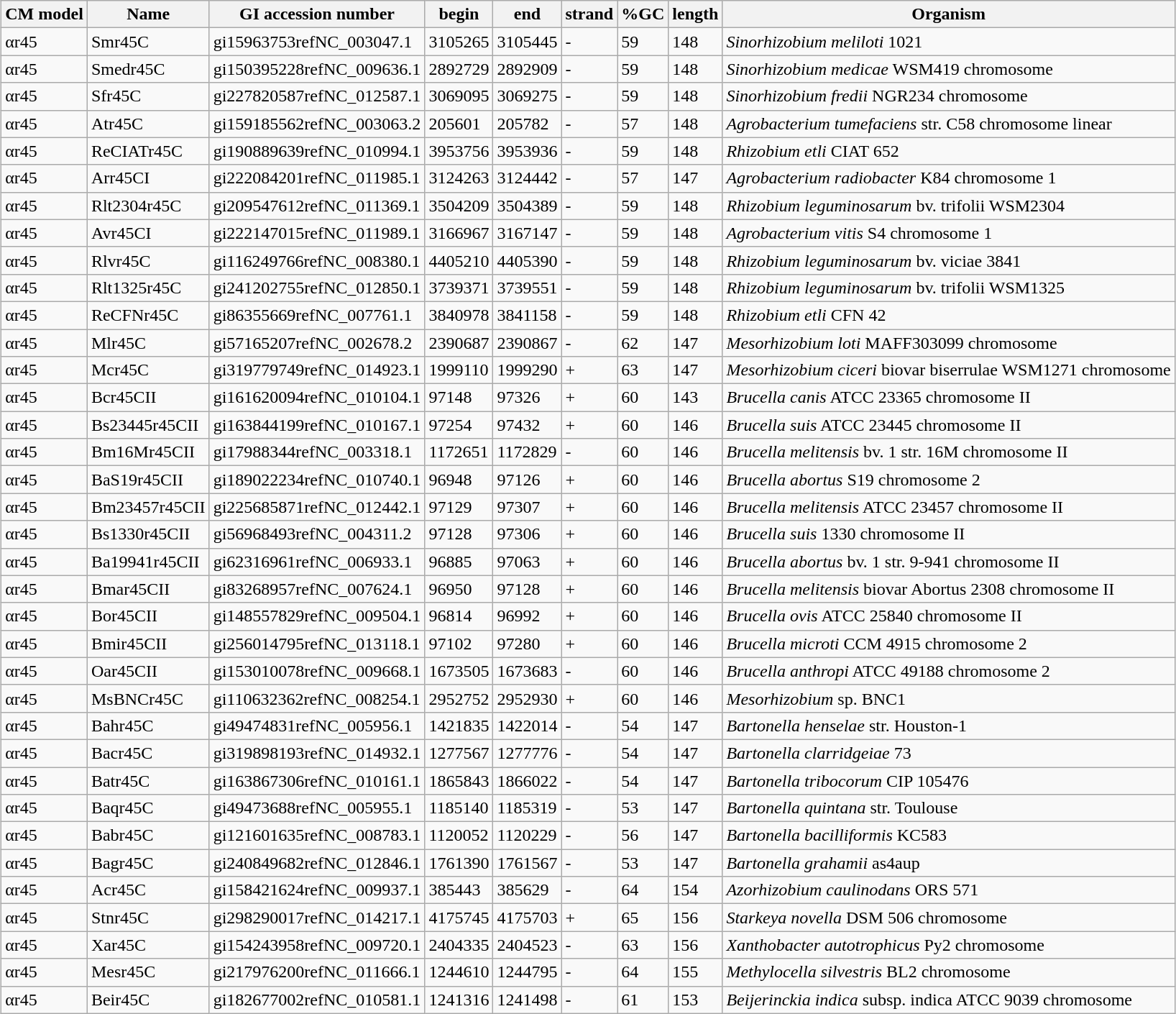<table class="wikitable" style="margin:1em auto; text-align:left;" border="1">
<tr>
<th>CM model</th>
<th>Name</th>
<th>GI accession number</th>
<th>begin</th>
<th>end</th>
<th>strand</th>
<th>%GC</th>
<th>length</th>
<th>Organism</th>
</tr>
<tr>
<td class=cellinside>αr45</td>
<td class=cellinside>Smr45C</td>
<td class=cellinside>gi15963753refNC_003047.1</td>
<td class=cellinside>3105265</td>
<td class=cellinside>3105445</td>
<td class=cellinside>-</td>
<td class=cellinside>59</td>
<td class=cellinside>148</td>
<td class=cellinside><em>Sinorhizobium meliloti</em> 1021</td>
</tr>
<tr>
<td class=cellinside>αr45</td>
<td class=cellinside>Smedr45C</td>
<td class=cellinside>gi150395228refNC_009636.1</td>
<td class=cellinside>2892729</td>
<td class=cellinside>2892909</td>
<td class=cellinside>-</td>
<td class=cellinside>59</td>
<td class=cellinside>148</td>
<td class=cellinside><em>Sinorhizobium medicae</em> WSM419 chromosome</td>
</tr>
<tr>
<td class=cellinside>αr45</td>
<td class=cellinside>Sfr45C</td>
<td class=cellinside>gi227820587refNC_012587.1</td>
<td class=cellinside>3069095</td>
<td class=cellinside>3069275</td>
<td class=cellinside>-</td>
<td class=cellinside>59</td>
<td class=cellinside>148</td>
<td class=cellinside><em>Sinorhizobium fredii</em> NGR234 chromosome</td>
</tr>
<tr>
<td class=cellinside>αr45</td>
<td class=cellinside>Atr45C</td>
<td class=cellinside>gi159185562refNC_003063.2</td>
<td class=cellinside>205601</td>
<td class=cellinside>205782</td>
<td class=cellinside>-</td>
<td class=cellinside>57</td>
<td class=cellinside>148</td>
<td class=cellinside><em>Agrobacterium tumefaciens</em> str. C58 chromosome linear</td>
</tr>
<tr>
<td class=cellinside>αr45</td>
<td class=cellinside>ReCIATr45C</td>
<td class=cellinside>gi190889639refNC_010994.1</td>
<td class=cellinside>3953756</td>
<td class=cellinside>3953936</td>
<td class=cellinside>-</td>
<td class=cellinside>59</td>
<td class=cellinside>148</td>
<td class=cellinside><em>Rhizobium etli</em> CIAT 652</td>
</tr>
<tr>
<td class=cellinside>αr45</td>
<td class=cellinside>Arr45CI</td>
<td class=cellinside>gi222084201refNC_011985.1</td>
<td class=cellinside>3124263</td>
<td class=cellinside>3124442</td>
<td class=cellinside>-</td>
<td class=cellinside>57</td>
<td class=cellinside>147</td>
<td class=cellinside><em>Agrobacterium radiobacter</em> K84 chromosome 1</td>
</tr>
<tr>
<td class=cellinside>αr45</td>
<td class=cellinside>Rlt2304r45C</td>
<td class=cellinside>gi209547612refNC_011369.1</td>
<td class=cellinside>3504209</td>
<td class=cellinside>3504389</td>
<td class=cellinside>-</td>
<td class=cellinside>59</td>
<td class=cellinside>148</td>
<td class=cellinside><em>Rhizobium leguminosarum</em> bv. trifolii WSM2304</td>
</tr>
<tr>
<td class=cellinside>αr45</td>
<td class=cellinside>Avr45CI</td>
<td class=cellinside>gi222147015refNC_011989.1</td>
<td class=cellinside>3166967</td>
<td class=cellinside>3167147</td>
<td class=cellinside>-</td>
<td class=cellinside>59</td>
<td class=cellinside>148</td>
<td class=cellinside><em>Agrobacterium vitis</em> S4 chromosome 1</td>
</tr>
<tr>
<td class=cellinside>αr45</td>
<td class=cellinside>Rlvr45C</td>
<td class=cellinside>gi116249766refNC_008380.1</td>
<td class=cellinside>4405210</td>
<td class=cellinside>4405390</td>
<td class=cellinside>-</td>
<td class=cellinside>59</td>
<td class=cellinside>148</td>
<td class=cellinside><em>Rhizobium leguminosarum</em> bv. viciae 3841</td>
</tr>
<tr>
<td class=cellinside>αr45</td>
<td class=cellinside>Rlt1325r45C</td>
<td class=cellinside>gi241202755refNC_012850.1</td>
<td class=cellinside>3739371</td>
<td class=cellinside>3739551</td>
<td class=cellinside>-</td>
<td class=cellinside>59</td>
<td class=cellinside>148</td>
<td class=cellinside><em>Rhizobium leguminosarum</em> bv. trifolii WSM1325</td>
</tr>
<tr>
<td class=cellinside>αr45</td>
<td class=cellinside>ReCFNr45C</td>
<td class=cellinside>gi86355669refNC_007761.1</td>
<td class=cellinside>3840978</td>
<td class=cellinside>3841158</td>
<td class=cellinside>-</td>
<td class=cellinside>59</td>
<td class=cellinside>148</td>
<td class=cellinside><em>Rhizobium etli</em> CFN 42</td>
</tr>
<tr>
<td class=cellinside>αr45</td>
<td class=cellinside>Mlr45C</td>
<td class=cellinside>gi57165207refNC_002678.2</td>
<td class=cellinside>2390687</td>
<td class=cellinside>2390867</td>
<td class=cellinside>-</td>
<td class=cellinside>62</td>
<td class=cellinside>147</td>
<td class=cellinside><em>Mesorhizobium loti</em> MAFF303099 chromosome</td>
</tr>
<tr>
<td class=cellinside>αr45</td>
<td class=cellinside>Mcr45C</td>
<td class=cellinside>gi319779749refNC_014923.1</td>
<td class=cellinside>1999110</td>
<td class=cellinside>1999290</td>
<td class=cellinside>+</td>
<td class=cellinside>63</td>
<td class=cellinside>147</td>
<td class=cellinside><em>Mesorhizobium ciceri</em> biovar biserrulae WSM1271 chromosome</td>
</tr>
<tr>
<td class=cellinside>αr45</td>
<td class=cellinside>Bcr45CII</td>
<td class=cellinside>gi161620094refNC_010104.1</td>
<td class=cellinside>97148</td>
<td class=cellinside>97326</td>
<td class=cellinside>+</td>
<td class=cellinside>60</td>
<td class=cellinside>143</td>
<td class=cellinside><em>Brucella canis</em> ATCC 23365 chromosome II</td>
</tr>
<tr>
<td class=cellinside>αr45</td>
<td class=cellinside>Bs23445r45CII</td>
<td class=cellinside>gi163844199refNC_010167.1</td>
<td class=cellinside>97254</td>
<td class=cellinside>97432</td>
<td class=cellinside>+</td>
<td class=cellinside>60</td>
<td class=cellinside>146</td>
<td class=cellinside><em>Brucella suis</em> ATCC 23445 chromosome II</td>
</tr>
<tr>
<td class=cellinside>αr45</td>
<td class=cellinside>Bm16Mr45CII</td>
<td class=cellinside>gi17988344refNC_003318.1</td>
<td class=cellinside>1172651</td>
<td class=cellinside>1172829</td>
<td class=cellinside>-</td>
<td class=cellinside>60</td>
<td class=cellinside>146</td>
<td class=cellinside><em>Brucella melitensis</em> bv. 1 str. 16M chromosome II</td>
</tr>
<tr>
<td class=cellinside>αr45</td>
<td class=cellinside>BaS19r45CII</td>
<td class=cellinside>gi189022234refNC_010740.1</td>
<td class=cellinside>96948</td>
<td class=cellinside>97126</td>
<td class=cellinside>+</td>
<td class=cellinside>60</td>
<td class=cellinside>146</td>
<td class=cellinside><em>Brucella abortus</em> S19 chromosome 2</td>
</tr>
<tr>
<td class=cellinside>αr45</td>
<td class=cellinside>Bm23457r45CII</td>
<td class=cellinside>gi225685871refNC_012442.1</td>
<td class=cellinside>97129</td>
<td class=cellinside>97307</td>
<td class=cellinside>+</td>
<td class=cellinside>60</td>
<td class=cellinside>146</td>
<td class=cellinside><em>Brucella melitensis</em> ATCC 23457 chromosome II</td>
</tr>
<tr>
<td class=cellinside>αr45</td>
<td class=cellinside>Bs1330r45CII</td>
<td class=cellinside>gi56968493refNC_004311.2</td>
<td class=cellinside>97128</td>
<td class=cellinside>97306</td>
<td class=cellinside>+</td>
<td class=cellinside>60</td>
<td class=cellinside>146</td>
<td class=cellinside><em>Brucella suis</em> 1330 chromosome II</td>
</tr>
<tr>
<td class=cellinside>αr45</td>
<td class=cellinside>Ba19941r45CII</td>
<td class=cellinside>gi62316961refNC_006933.1</td>
<td class=cellinside>96885</td>
<td class=cellinside>97063</td>
<td class=cellinside>+</td>
<td class=cellinside>60</td>
<td class=cellinside>146</td>
<td class=cellinside><em>Brucella abortus</em> bv. 1 str. 9-941 chromosome II</td>
</tr>
<tr>
<td class=cellinside>αr45</td>
<td class=cellinside>Bmar45CII</td>
<td class=cellinside>gi83268957refNC_007624.1</td>
<td class=cellinside>96950</td>
<td class=cellinside>97128</td>
<td class=cellinside>+</td>
<td class=cellinside>60</td>
<td class=cellinside>146</td>
<td class=cellinside><em>Brucella melitensis</em> biovar Abortus 2308 chromosome II</td>
</tr>
<tr>
<td class=cellinside>αr45</td>
<td class=cellinside>Bor45CII</td>
<td class=cellinside>gi148557829refNC_009504.1</td>
<td class=cellinside>96814</td>
<td class=cellinside>96992</td>
<td class=cellinside>+</td>
<td class=cellinside>60</td>
<td class=cellinside>146</td>
<td class=cellinside><em>Brucella ovis</em> ATCC 25840 chromosome II</td>
</tr>
<tr>
<td class=cellinside>αr45</td>
<td class=cellinside>Bmir45CII</td>
<td class=cellinside>gi256014795refNC_013118.1</td>
<td class=cellinside>97102</td>
<td class=cellinside>97280</td>
<td class=cellinside>+</td>
<td class=cellinside>60</td>
<td class=cellinside>146</td>
<td class=cellinside><em>Brucella microti</em> CCM 4915 chromosome 2</td>
</tr>
<tr>
<td class=cellinside>αr45</td>
<td class=cellinside>Oar45CII</td>
<td class=cellinside>gi153010078refNC_009668.1</td>
<td class=cellinside>1673505</td>
<td class=cellinside>1673683</td>
<td class=cellinside>-</td>
<td class=cellinside>60</td>
<td class=cellinside>146</td>
<td class=cellinside><em>Brucella anthropi</em> ATCC 49188 chromosome 2</td>
</tr>
<tr>
<td class=cellinside>αr45</td>
<td class=cellinside>MsBNCr45C</td>
<td class=cellinside>gi110632362refNC_008254.1</td>
<td class=cellinside>2952752</td>
<td class=cellinside>2952930</td>
<td class=cellinside>+</td>
<td class=cellinside>60</td>
<td class=cellinside>146</td>
<td class=cellinside><em>Mesorhizobium</em> sp. BNC1</td>
</tr>
<tr>
<td class=cellinside>αr45</td>
<td class=cellinside>Bahr45C</td>
<td class=cellinside>gi49474831refNC_005956.1</td>
<td class=cellinside>1421835</td>
<td class=cellinside>1422014</td>
<td class=cellinside>-</td>
<td class=cellinside>54</td>
<td class=cellinside>147</td>
<td class=cellinside><em>Bartonella henselae</em> str. Houston-1</td>
</tr>
<tr>
<td class=cellinside>αr45</td>
<td class=cellinside>Bacr45C</td>
<td class=cellinside>gi319898193refNC_014932.1</td>
<td class=cellinside>1277567</td>
<td class=cellinside>1277776</td>
<td class=cellinside>-</td>
<td class=cellinside>54</td>
<td class=cellinside>147</td>
<td class=cellinside><em>Bartonella clarridgeiae</em> 73</td>
</tr>
<tr>
<td class=cellinside>αr45</td>
<td class=cellinside>Batr45C</td>
<td class=cellinside>gi163867306refNC_010161.1</td>
<td class=cellinside>1865843</td>
<td class=cellinside>1866022</td>
<td class=cellinside>-</td>
<td class=cellinside>54</td>
<td class=cellinside>147</td>
<td class=cellinside><em>Bartonella tribocorum</em> CIP 105476</td>
</tr>
<tr>
<td class=cellinside>αr45</td>
<td class=cellinside>Baqr45C</td>
<td class=cellinside>gi49473688refNC_005955.1</td>
<td class=cellinside>1185140</td>
<td class=cellinside>1185319</td>
<td class=cellinside>-</td>
<td class=cellinside>53</td>
<td class=cellinside>147</td>
<td class=cellinside><em>Bartonella quintana</em> str. Toulouse</td>
</tr>
<tr>
<td class=cellinside>αr45</td>
<td class=cellinside>Babr45C</td>
<td class=cellinside>gi121601635refNC_008783.1</td>
<td class=cellinside>1120052</td>
<td class=cellinside>1120229</td>
<td class=cellinside>-</td>
<td class=cellinside>56</td>
<td class=cellinside>147</td>
<td class=cellinside><em>Bartonella bacilliformis</em> KC583</td>
</tr>
<tr>
<td class=cellinside>αr45</td>
<td class=cellinside>Bagr45C</td>
<td class=cellinside>gi240849682refNC_012846.1</td>
<td class=cellinside>1761390</td>
<td class=cellinside>1761567</td>
<td class=cellinside>-</td>
<td class=cellinside>53</td>
<td class=cellinside>147</td>
<td class=cellinside><em>Bartonella grahamii</em> as4aup</td>
</tr>
<tr>
<td class=cellinside>αr45</td>
<td class=cellinside>Acr45C</td>
<td class=cellinside>gi158421624refNC_009937.1</td>
<td class=cellinside>385443</td>
<td class=cellinside>385629</td>
<td class=cellinside>-</td>
<td class=cellinside>64</td>
<td class=cellinside>154</td>
<td class=cellinside><em>Azorhizobium caulinodans</em> ORS 571</td>
</tr>
<tr>
<td class=cellinside>αr45</td>
<td class=cellinside>Stnr45C</td>
<td class=cellinside>gi298290017refNC_014217.1</td>
<td class=cellinside>4175745</td>
<td class=cellinside>4175703</td>
<td class=cellinside>+</td>
<td class=cellinside>65</td>
<td class=cellinside>156</td>
<td class=cellinside><em>Starkeya novella</em> DSM 506 chromosome</td>
</tr>
<tr>
<td class=cellinside>αr45</td>
<td class=cellinside>Xar45C</td>
<td class=cellinside>gi154243958refNC_009720.1</td>
<td class=cellinside>2404335</td>
<td class=cellinside>2404523</td>
<td class=cellinside>-</td>
<td class=cellinside>63</td>
<td class=cellinside>156</td>
<td class=cellinside><em>Xanthobacter autotrophicus</em> Py2 chromosome</td>
</tr>
<tr>
<td class=cellinside>αr45</td>
<td class=cellinside>Mesr45C</td>
<td class=cellinside>gi217976200refNC_011666.1</td>
<td class=cellinside>1244610</td>
<td class=cellinside>1244795</td>
<td class=cellinside>-</td>
<td class=cellinside>64</td>
<td class=cellinside>155</td>
<td class=cellinside><em>Methylocella silvestris</em> BL2 chromosome</td>
</tr>
<tr>
<td class=cellinside>αr45</td>
<td class=cellinside>Beir45C</td>
<td class=cellinside>gi182677002refNC_010581.1</td>
<td class=cellinside>1241316</td>
<td class=cellinside>1241498</td>
<td class=cellinside>-</td>
<td class=cellinside>61</td>
<td class=cellinside>153</td>
<td class=cellinside><em>Beijerinckia indica</em> subsp. indica ATCC 9039 chromosome</td>
</tr>
</table>
